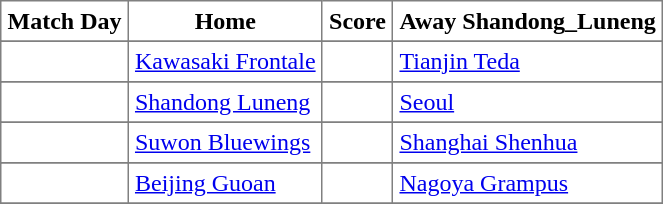<table class="toccolours" border="1" cellpadding="4" cellspacing="0" style="border-collapse: collapse; margin:0;">
<tr>
<th>Match Day</th>
<th>Home</th>
<th>Score</th>
<th>Away Shandong_Luneng</th>
</tr>
<tr>
</tr>
<tr style=>
<td></td>
<td><a href='#'>Kawasaki Frontale</a> </td>
<td></td>
<td> <a href='#'>Tianjin Teda</a></td>
</tr>
<tr>
</tr>
<tr style=>
<td></td>
<td><a href='#'>Shandong Luneng</a> </td>
<td></td>
<td> <a href='#'>Seoul</a></td>
</tr>
<tr>
</tr>
<tr style=>
<td></td>
<td><a href='#'>Suwon Bluewings</a> </td>
<td></td>
<td> <a href='#'>Shanghai Shenhua</a></td>
</tr>
<tr>
</tr>
<tr style=>
<td></td>
<td><a href='#'>Beijing Guoan</a> </td>
<td></td>
<td> <a href='#'>Nagoya Grampus</a></td>
</tr>
<tr>
</tr>
</table>
